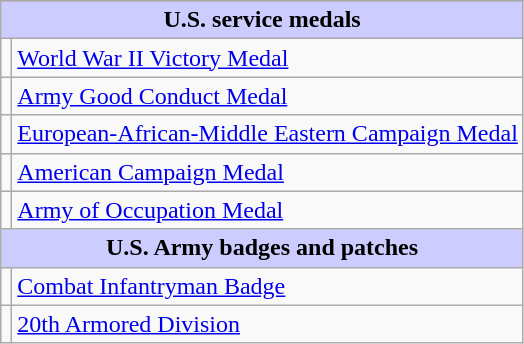<table class="wikitable">
<tr style="background:#ccf; text-align:center;">
</tr>
<tr style="background:#ccf; text-align:center;">
<td colspan=2><strong>U.S. service medals</strong></td>
</tr>
<tr>
<td></td>
<td><a href='#'>World War II Victory Medal</a></td>
</tr>
<tr>
<td></td>
<td><a href='#'>Army Good Conduct Medal</a></td>
</tr>
<tr>
<td></td>
<td><a href='#'>European-African-Middle Eastern Campaign Medal</a></td>
</tr>
<tr>
<td></td>
<td><a href='#'>American Campaign Medal</a></td>
</tr>
<tr>
<td></td>
<td><a href='#'>Army of Occupation Medal</a></td>
</tr>
<tr style="background:#ccf; text-align:center;">
<td colspan=2><strong>U.S. Army badges and patches</strong></td>
</tr>
<tr>
<td></td>
<td><a href='#'>Combat Infantryman Badge</a></td>
</tr>
<tr>
<td></td>
<td><a href='#'>20th Armored Division</a></td>
</tr>
</table>
